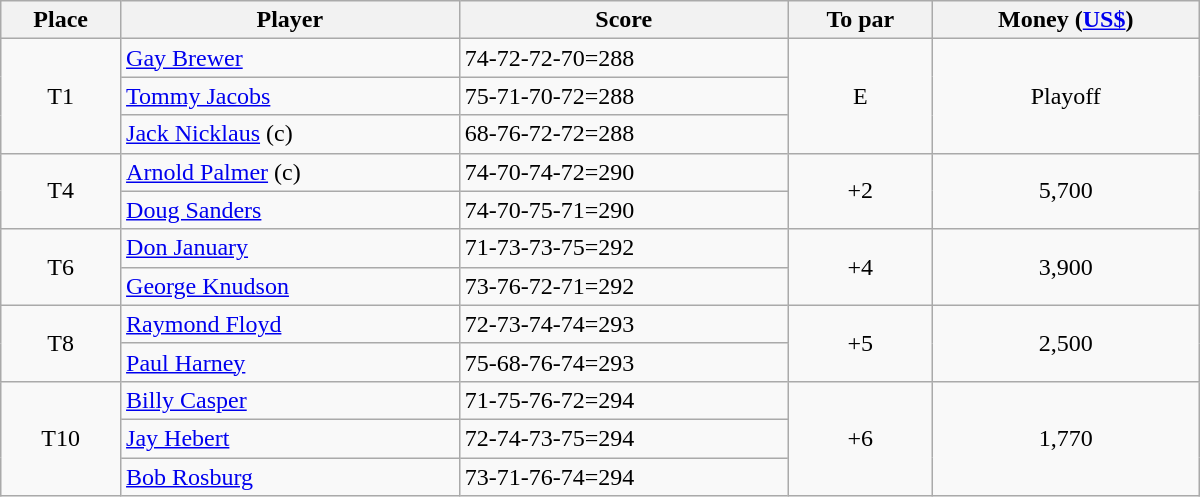<table class="wikitable" style="width:50em; margin-bottom:0">
<tr>
<th>Place</th>
<th>Player</th>
<th>Score</th>
<th>To par</th>
<th>Money (<a href='#'>US$</a>)</th>
</tr>
<tr>
<td rowspan=3 align=center>T1</td>
<td> <a href='#'>Gay Brewer</a></td>
<td>74-72-72-70=288</td>
<td rowspan=3 align=center>E</td>
<td rowspan=3 align=center>Playoff</td>
</tr>
<tr>
<td> <a href='#'>Tommy Jacobs</a></td>
<td>75-71-70-72=288</td>
</tr>
<tr>
<td> <a href='#'>Jack Nicklaus</a> (c)</td>
<td>68-76-72-72=288</td>
</tr>
<tr>
<td rowspan=2 align=center>T4</td>
<td> <a href='#'>Arnold Palmer</a> (c)</td>
<td>74-70-74-72=290</td>
<td rowspan=2 align=center>+2</td>
<td rowspan=2 align=center>5,700</td>
</tr>
<tr>
<td> <a href='#'>Doug Sanders</a></td>
<td>74-70-75-71=290</td>
</tr>
<tr>
<td rowspan=2 align=center>T6</td>
<td> <a href='#'>Don January</a></td>
<td>71-73-73-75=292</td>
<td rowspan=2 align=center>+4</td>
<td rowspan=2 align=center>3,900</td>
</tr>
<tr>
<td> <a href='#'>George Knudson</a></td>
<td>73-76-72-71=292</td>
</tr>
<tr>
<td rowspan=2 align=center>T8</td>
<td> <a href='#'>Raymond Floyd</a></td>
<td>72-73-74-74=293</td>
<td rowspan=2 align=center>+5</td>
<td rowspan=2 align=center>2,500</td>
</tr>
<tr>
<td> <a href='#'>Paul Harney</a></td>
<td>75-68-76-74=293</td>
</tr>
<tr>
<td rowspan=3 align=center>T10</td>
<td> <a href='#'>Billy Casper</a></td>
<td>71-75-76-72=294</td>
<td rowspan=3 align=center>+6</td>
<td rowspan=3 align=center>1,770</td>
</tr>
<tr>
<td> <a href='#'>Jay Hebert</a></td>
<td>72-74-73-75=294</td>
</tr>
<tr>
<td> <a href='#'>Bob Rosburg</a></td>
<td>73-71-76-74=294</td>
</tr>
</table>
